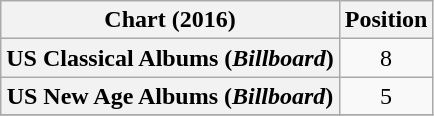<table class="wikitable sortable plainrowheaders" style="text-align:center">
<tr>
<th scope="col">Chart (2016)</th>
<th scope="col">Position</th>
</tr>
<tr>
<th scope="row">US Classical Albums (<em>Billboard</em>)</th>
<td>8</td>
</tr>
<tr>
<th scope="row">US New Age Albums (<em>Billboard</em>)</th>
<td>5</td>
</tr>
<tr>
</tr>
</table>
